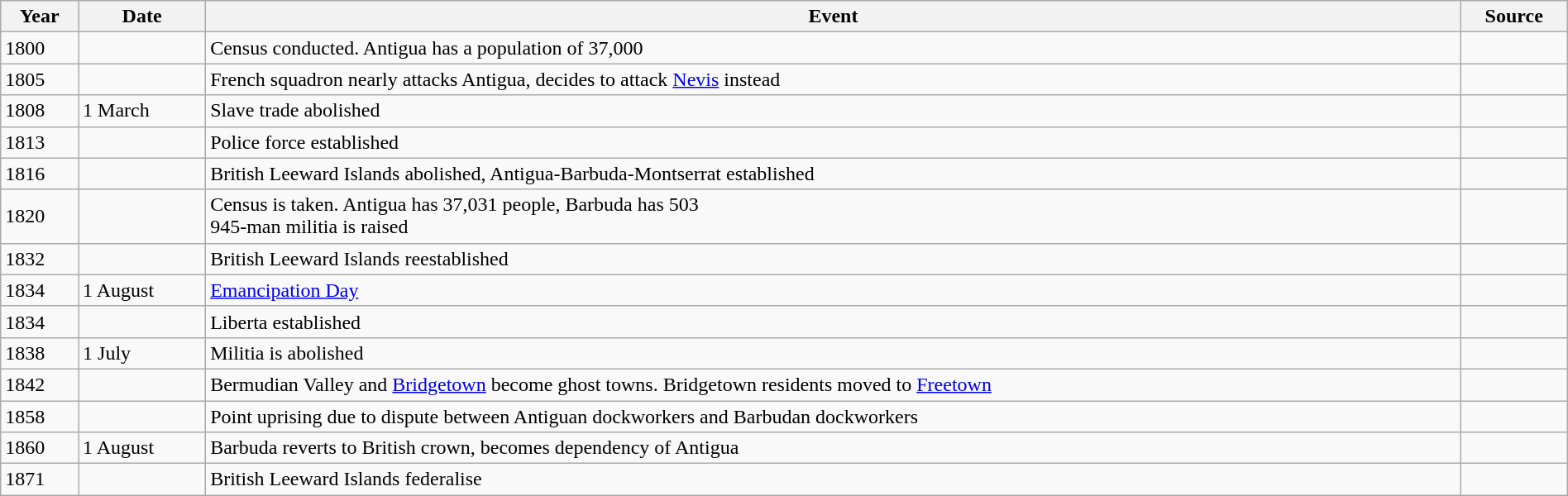<table class="wikitable" width="100%">
<tr>
<th>Year</th>
<th>Date</th>
<th>Event</th>
<th>Source</th>
</tr>
<tr>
<td>1800</td>
<td></td>
<td>Census conducted. Antigua has a population of 37,000</td>
<td></td>
</tr>
<tr>
<td>1805</td>
<td></td>
<td>French squadron nearly attacks Antigua, decides to attack <a href='#'>Nevis</a> instead</td>
<td></td>
</tr>
<tr>
<td>1808</td>
<td>1 March</td>
<td>Slave trade abolished</td>
<td></td>
</tr>
<tr>
<td>1813</td>
<td></td>
<td>Police force established</td>
<td></td>
</tr>
<tr>
<td>1816</td>
<td></td>
<td>British Leeward Islands abolished, Antigua-Barbuda-Montserrat established</td>
<td></td>
</tr>
<tr>
<td>1820</td>
<td></td>
<td>Census is taken. Antigua has 37,031 people, Barbuda has 503<br>945-man militia is raised</td>
<td></td>
</tr>
<tr>
<td>1832</td>
<td></td>
<td>British Leeward Islands reestablished</td>
<td></td>
</tr>
<tr>
<td>1834</td>
<td>1 August</td>
<td><a href='#'>Emancipation Day</a></td>
<td></td>
</tr>
<tr>
<td>1834</td>
<td></td>
<td>Liberta established</td>
<td></td>
</tr>
<tr>
<td>1838</td>
<td>1 July</td>
<td>Militia is abolished</td>
<td></td>
</tr>
<tr>
<td>1842</td>
<td></td>
<td>Bermudian Valley and <a href='#'>Bridgetown</a> become ghost towns. Bridgetown residents moved to <a href='#'>Freetown</a></td>
<td></td>
</tr>
<tr>
<td>1858</td>
<td></td>
<td>Point uprising due to dispute between Antiguan dockworkers and Barbudan dockworkers</td>
<td></td>
</tr>
<tr>
<td>1860</td>
<td>1 August</td>
<td>Barbuda reverts to British crown, becomes dependency of Antigua</td>
<td></td>
</tr>
<tr>
<td>1871</td>
<td></td>
<td>British Leeward Islands federalise</td>
<td></td>
</tr>
</table>
